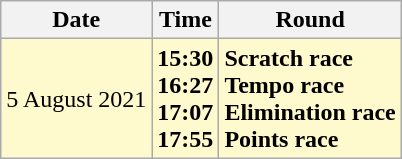<table class="wikitable">
<tr>
<th>Date</th>
<th>Time</th>
<th>Round</th>
</tr>
<tr style="background:lemonchiffon">
<td>5 August 2021</td>
<td><strong>15:30<br>16:27<br>17:07<br>17:55</strong></td>
<td><strong>Scratch race<br>Tempo race<br>Elimination race<br>Points race</strong></td>
</tr>
</table>
